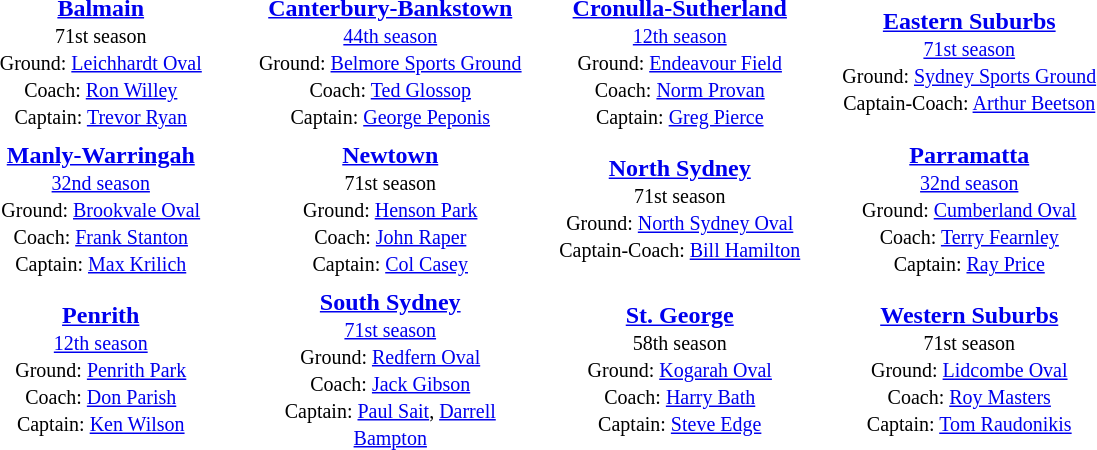<table align="center" class="toccolours" style="text-valign: center;" cellpadding=3 cellspacing=2>
<tr>
<th width=185></th>
<th width=185></th>
<th width=185></th>
<th width=185></th>
</tr>
<tr>
<td align="center"><strong><a href='#'>Balmain</a></strong><br><small>71st season<br>Ground: <a href='#'>Leichhardt Oval</a><br>
Coach: <a href='#'>Ron Willey</a><br>Captain: <a href='#'>Trevor Ryan</a></small></td>
<td align="center"><strong><a href='#'>Canterbury-Bankstown</a></strong><br><small><a href='#'>44th season</a><br>Ground: <a href='#'>Belmore Sports Ground</a><br>
Coach: <a href='#'>Ted Glossop</a><br>Captain: <a href='#'>George Peponis</a></small></td>
<td align="center"><strong><a href='#'>Cronulla-Sutherland</a></strong><br><small><a href='#'>12th season</a><br>Ground: <a href='#'>Endeavour Field</a><br>
Coach: <a href='#'>Norm Provan</a><br>Captain: <a href='#'>Greg Pierce</a></small></td>
<td align="center"><strong><a href='#'>Eastern Suburbs</a></strong><br><small><a href='#'>71st season</a><br>Ground: <a href='#'>Sydney Sports Ground</a><br>
Captain-Coach: <a href='#'>Arthur Beetson</a></small></td>
</tr>
<tr>
<td align="center"><strong><a href='#'>Manly-Warringah</a></strong><br><small><a href='#'>32nd season</a><br>Ground: <a href='#'>Brookvale Oval</a><br>
Coach: <a href='#'>Frank Stanton</a><br>Captain: <a href='#'>Max Krilich</a></small></td>
<td align="center"><strong><a href='#'>Newtown</a></strong><br><small>71st season<br>Ground: <a href='#'>Henson Park</a><br>
Coach: <a href='#'>John Raper</a><br>Captain: <a href='#'>Col Casey</a></small></td>
<td align="center"><strong><a href='#'>North Sydney</a></strong><br><small>71st season<br>Ground: <a href='#'>North Sydney Oval</a><br>
Captain-Coach: <a href='#'>Bill Hamilton</a></small></td>
<td align="center"><strong><a href='#'>Parramatta</a></strong><br><small><a href='#'>32nd season</a><br>Ground: <a href='#'>Cumberland Oval</a><br>
Coach: <a href='#'>Terry Fearnley</a><br>Captain: <a href='#'>Ray Price</a></small></td>
</tr>
<tr>
<td align="center"><strong><a href='#'>Penrith</a></strong><br><small><a href='#'>12th season</a><br>Ground: <a href='#'>Penrith Park</a><br>
Coach: <a href='#'>Don Parish</a><br>Captain: <a href='#'>Ken Wilson</a></small></td>
<td align="center"><strong><a href='#'>South Sydney</a></strong><br><small><a href='#'>71st season</a><br>Ground: <a href='#'>Redfern Oval</a><br>
Coach: <a href='#'>Jack Gibson</a><br>Captain: <a href='#'>Paul Sait</a>, <a href='#'>Darrell Bampton</a></small></td>
<td align="center"><strong><a href='#'>St. George</a></strong><br><small>58th season<br>Ground: <a href='#'>Kogarah Oval</a><br>
Coach: <a href='#'>Harry Bath</a><br>Captain: <a href='#'>Steve Edge</a></small></td>
<td align="center"><strong><a href='#'>Western Suburbs</a></strong><br><small>71st season<br>Ground: <a href='#'>Lidcombe Oval</a><br>
Coach: <a href='#'>Roy Masters</a><br>Captain: <a href='#'>Tom Raudonikis</a></small></td>
</tr>
</table>
